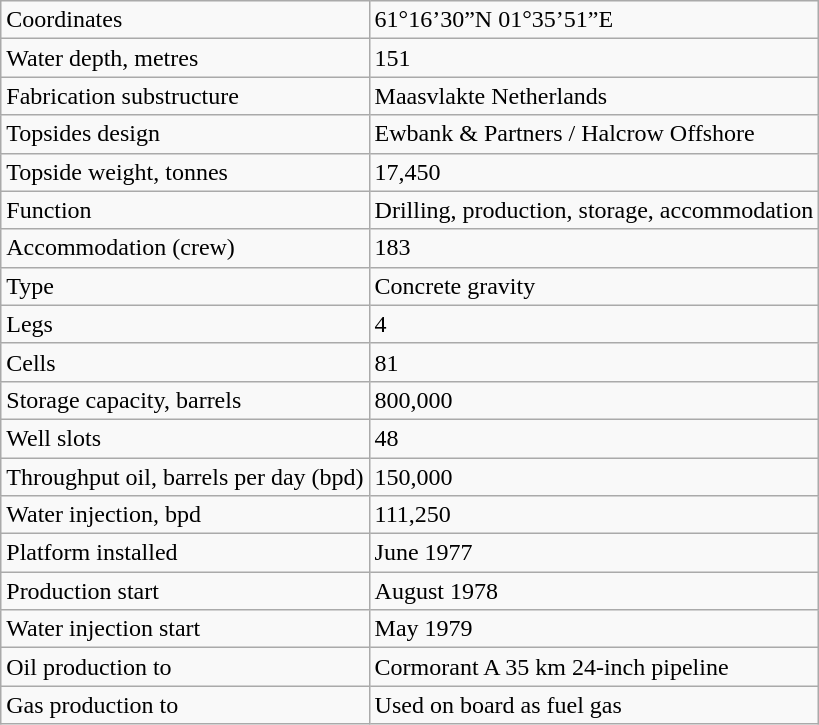<table class="wikitable">
<tr>
<td>Coordinates</td>
<td>61°16’30”N 01°35’51”E</td>
</tr>
<tr>
<td>Water depth, metres</td>
<td>151</td>
</tr>
<tr>
<td>Fabrication substructure</td>
<td>Maasvlakte Netherlands</td>
</tr>
<tr>
<td>Topsides design</td>
<td>Ewbank & Partners / Halcrow Offshore</td>
</tr>
<tr>
<td>Topside weight, tonnes</td>
<td>17,450</td>
</tr>
<tr>
<td>Function</td>
<td>Drilling, production, storage, accommodation</td>
</tr>
<tr>
<td>Accommodation (crew)</td>
<td>183</td>
</tr>
<tr>
<td>Type</td>
<td>Concrete gravity</td>
</tr>
<tr>
<td>Legs</td>
<td>4</td>
</tr>
<tr>
<td>Cells</td>
<td>81</td>
</tr>
<tr>
<td>Storage capacity, barrels</td>
<td>800,000</td>
</tr>
<tr>
<td>Well slots</td>
<td>48</td>
</tr>
<tr>
<td>Throughput oil, barrels per day (bpd)</td>
<td>150,000</td>
</tr>
<tr>
<td>Water injection, bpd</td>
<td>111,250</td>
</tr>
<tr>
<td>Platform installed</td>
<td>June 1977</td>
</tr>
<tr>
<td>Production start</td>
<td>August 1978</td>
</tr>
<tr>
<td>Water injection start</td>
<td>May 1979</td>
</tr>
<tr>
<td>Oil production to</td>
<td>Cormorant A 35 km 24-inch pipeline</td>
</tr>
<tr>
<td>Gas production to</td>
<td>Used on board as fuel gas</td>
</tr>
</table>
